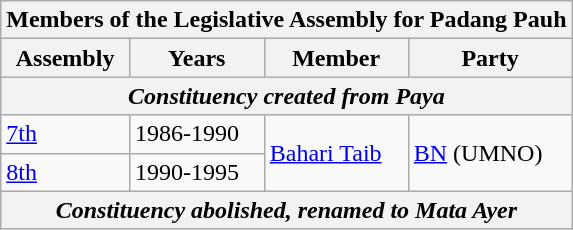<table class=wikitable>
<tr>
<th colspan=4>Members of the Legislative Assembly for Padang Pauh</th>
</tr>
<tr>
<th>Assembly</th>
<th>Years</th>
<th>Member</th>
<th>Party</th>
</tr>
<tr>
<th colspan=4 align=center><em>Constituency created from Paya</em></th>
</tr>
<tr>
<td><a href='#'>7th</a></td>
<td>1986-1990</td>
<td rowspan=2><a href='#'>Bahari Taib</a></td>
<td rowspan=2><a href='#'>BN</a> (UMNO)</td>
</tr>
<tr>
<td><a href='#'>8th</a></td>
<td>1990-1995</td>
</tr>
<tr>
<th colspan=4 align=center><em>Constituency abolished, renamed to Mata Ayer</em></th>
</tr>
</table>
